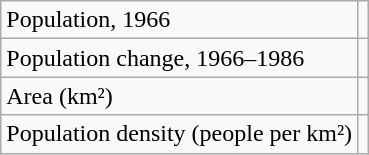<table class="wikitable">
<tr>
<td>Population, 1966</td>
<td></td>
</tr>
<tr>
<td>Population change, 1966–1986</td>
<td></td>
</tr>
<tr>
<td>Area (km²)</td>
<td></td>
</tr>
<tr>
<td>Population density (people per km²)</td>
<td></td>
</tr>
</table>
